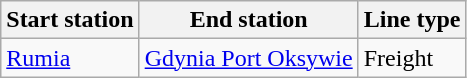<table class="wikitable">
<tr>
<th>Start station</th>
<th>End station</th>
<th>Line type</th>
</tr>
<tr>
<td><a href='#'>Rumia</a></td>
<td><a href='#'>Gdynia Port Oksywie</a></td>
<td>Freight</td>
</tr>
</table>
